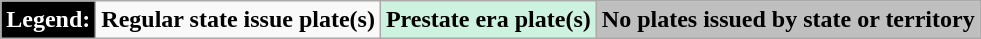<table class="wikitable">
<tr>
<td style="background: black; color: white;"><strong>Legend:</strong></td>
<td><strong>Regular state issue plate(s)</strong></td>
<td style="background:#CEF2E0";><strong>Prestate era plate(s)</strong></td>
<td style="background:#BFBFBF";><strong>No plates issued by state or territory</strong></td>
</tr>
</table>
